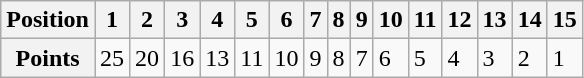<table class="wikitable">
<tr>
<th>Position</th>
<th>1</th>
<th>2</th>
<th>3</th>
<th>4</th>
<th>5</th>
<th>6</th>
<th>7</th>
<th>8</th>
<th>9</th>
<th>10</th>
<th>11</th>
<th>12</th>
<th>13</th>
<th>14</th>
<th>15</th>
</tr>
<tr>
<th>Points</th>
<td>25</td>
<td>20</td>
<td>16</td>
<td>13</td>
<td>11</td>
<td>10</td>
<td>9</td>
<td>8</td>
<td>7</td>
<td>6</td>
<td>5</td>
<td>4</td>
<td>3</td>
<td>2</td>
<td>1</td>
</tr>
</table>
